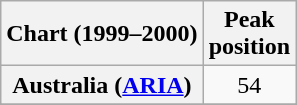<table class="wikitable sortable plainrowheaders" style="text-align:center">
<tr>
<th>Chart (1999–2000)</th>
<th>Peak<br>position</th>
</tr>
<tr>
<th scope="row">Australia (<a href='#'>ARIA</a>)</th>
<td>54</td>
</tr>
<tr>
</tr>
<tr>
</tr>
<tr>
</tr>
<tr>
</tr>
<tr>
</tr>
<tr>
</tr>
<tr>
</tr>
</table>
